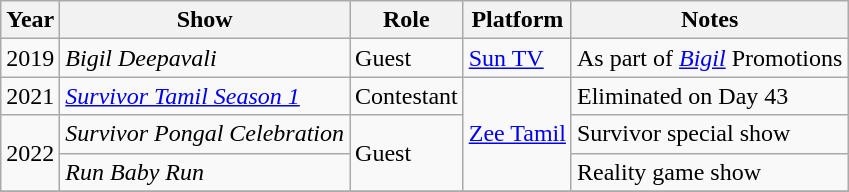<table Class ="wikitable sortable">
<tr>
<th>Year</th>
<th>Show</th>
<th>Role</th>
<th>Platform</th>
<th>Notes</th>
</tr>
<tr>
<td>2019</td>
<td><em>Bigil Deepavali</em></td>
<td>Guest</td>
<td><a href='#'>Sun TV</a></td>
<td>As part of <em><a href='#'>Bigil</a></em> Promotions</td>
</tr>
<tr>
<td>2021</td>
<td><em><a href='#'>Survivor Tamil Season 1</a></em></td>
<td>Contestant</td>
<td rowspan="3"><a href='#'>Zee Tamil</a></td>
<td>Eliminated on Day 43</td>
</tr>
<tr>
<td rowspan="2">2022</td>
<td><em>Survivor Pongal Celebration</em></td>
<td rowspan="2">Guest</td>
<td>Survivor special show</td>
</tr>
<tr>
<td><em>Run Baby Run</em></td>
<td>Reality game show</td>
</tr>
<tr>
</tr>
</table>
